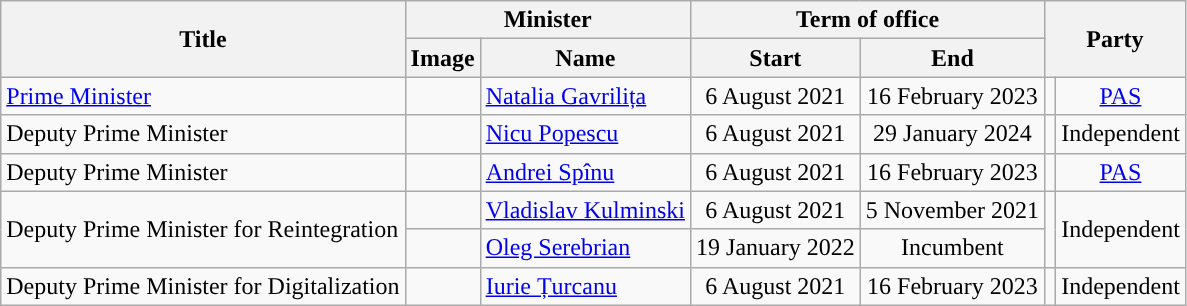<table class="wikitable sortable" style="text-align:left">
<tr>
<th rowspan="2">Title</th>
<th colspan="2">Minister</th>
<th colspan="2">Term of office</th>
<th rowspan="2" colspan="2">Party</th>
</tr>
<tr>
<th class="unsortable">Image</th>
<th>Name</th>
<th data-sort-type=date>Start</th>
<th data-sort-type=date>End</th>
</tr>
<tr>
<td><a href='#'>Prime Minister</a></td>
<td></td>
<td><a href='#'>Natalia Gavrilița</a></td>
<td style="text-align:center">6 August 2021</td>
<td style="text-align:center">16 February 2023</td>
<td style="color:inherit;background:"></td>
<td style="text-align:center"><a href='#'>PAS</a></td>
</tr>
<tr>
<td>Deputy Prime Minister</td>
<td></td>
<td><a href='#'>Nicu Popescu</a></td>
<td style="text-align:center">6 August 2021</td>
<td style="text-align:center">29 January 2024</td>
<td style="color:inherit;background:"></td>
<td style="text-align:center">Independent</td>
</tr>
<tr>
<td>Deputy Prime Minister</td>
<td></td>
<td><a href='#'>Andrei Spînu</a></td>
<td style="text-align:center">6 August 2021</td>
<td style="text-align:center">16 February 2023</td>
<td style="color:inherit;background:"></td>
<td style="text-align:center"><a href='#'>PAS</a></td>
</tr>
<tr>
<td rowspan="2">Deputy Prime Minister for Reintegration</td>
<td></td>
<td><a href='#'>Vladislav Kulminski</a></td>
<td style="text-align:center">6 August 2021</td>
<td style="text-align:center">5 November 2021</td>
<td rowspan="2" style="color:inherit;background:"></td>
<td rowspan="2" style="text-align:center">Independent</td>
</tr>
<tr>
<td></td>
<td><a href='#'>Oleg Serebrian</a></td>
<td style="text-align:center">19 January 2022</td>
<td style="text-align:center">Incumbent</td>
</tr>
<tr>
<td>Deputy Prime Minister for Digitalization</td>
<td></td>
<td><a href='#'>Iurie Țurcanu</a></td>
<td style="text-align:center">6 August 2021</td>
<td style="text-align:center">16 February 2023</td>
<td style="color:inherit;background:"></td>
<td style="text-align:center">Independent</td>
</tr>
</table>
